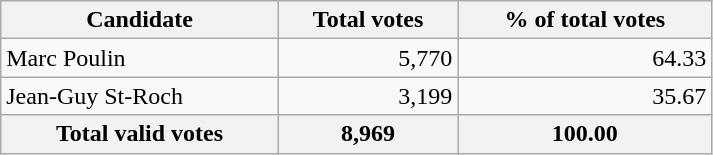<table class="wikitable" width="475">
<tr>
<th align="left">Candidate</th>
<th align="right">Total votes</th>
<th align="right">% of total votes</th>
</tr>
<tr>
<td align="left">Marc Poulin</td>
<td align="right">5,770</td>
<td align="right">64.33</td>
</tr>
<tr>
<td align="left">Jean-Guy St-Roch</td>
<td align="right">3,199</td>
<td align="right">35.67</td>
</tr>
<tr bgcolor="#EEEEEE">
<th align="left">Total valid votes</th>
<th align="right"><strong>8,969</strong></th>
<th align="right"><strong>100.00</strong></th>
</tr>
</table>
